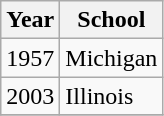<table class="wikitable">
<tr>
<th>Year</th>
<th>School</th>
</tr>
<tr>
<td>1957</td>
<td>Michigan</td>
</tr>
<tr>
<td>2003</td>
<td>Illinois</td>
</tr>
<tr>
</tr>
</table>
